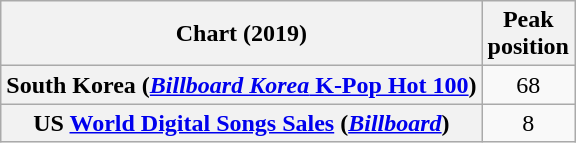<table class="wikitable sortable plainrowheaders" style="text-align:center">
<tr>
<th scope="col">Chart (2019)</th>
<th scope="col">Peak<br>position</th>
</tr>
<tr>
<th scope="row">South Korea (<a href='#'><em>Billboard Korea</em> K-Pop Hot 100</a>)</th>
<td>68</td>
</tr>
<tr>
<th scope="row">US <a href='#'>World Digital Songs Sales</a> (<em><a href='#'>Billboard</a></em>)</th>
<td>8</td>
</tr>
</table>
